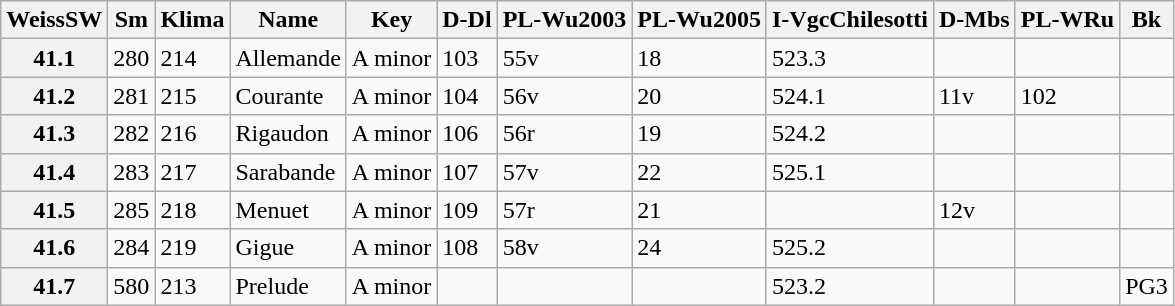<table border="1" class="wikitable sortable">
<tr>
<th data-sort-type="number">WeissSW</th>
<th>Sm</th>
<th>Klima</th>
<th class="unsortable">Name</th>
<th class="unsortable">Key</th>
<th>D-Dl</th>
<th>PL-Wu2003</th>
<th>PL-Wu2005</th>
<th>I-VgcChilesotti</th>
<th>D-Mbs</th>
<th>PL-WRu</th>
<th>Bk</th>
</tr>
<tr>
<th data-sort-value="1">41.1</th>
<td>280</td>
<td>214</td>
<td>Allemande</td>
<td>A minor</td>
<td>103</td>
<td>55v</td>
<td>18</td>
<td>523.3</td>
<td></td>
<td></td>
<td></td>
</tr>
<tr>
<th data-sort-value="2">41.2</th>
<td>281</td>
<td>215</td>
<td>Courante</td>
<td>A minor</td>
<td>104</td>
<td>56v</td>
<td>20</td>
<td>524.1</td>
<td>11v</td>
<td>102</td>
<td></td>
</tr>
<tr>
<th data-sort-value="3">41.3</th>
<td>282</td>
<td>216</td>
<td>Rigaudon</td>
<td>A minor</td>
<td>106</td>
<td>56r</td>
<td>19</td>
<td>524.2</td>
<td></td>
<td></td>
<td></td>
</tr>
<tr>
<th data-sort-value="4">41.4</th>
<td>283</td>
<td>217</td>
<td>Sarabande</td>
<td>A minor</td>
<td>107</td>
<td>57v</td>
<td>22</td>
<td>525.1</td>
<td></td>
<td></td>
<td></td>
</tr>
<tr>
<th data-sort-value="5">41.5</th>
<td>285</td>
<td>218</td>
<td>Menuet</td>
<td>A minor</td>
<td>109</td>
<td>57r</td>
<td>21</td>
<td></td>
<td>12v</td>
<td></td>
<td></td>
</tr>
<tr>
<th data-sort-value="6">41.6</th>
<td>284</td>
<td>219</td>
<td>Gigue</td>
<td>A minor</td>
<td>108</td>
<td>58v</td>
<td>24</td>
<td>525.2</td>
<td></td>
<td></td>
<td></td>
</tr>
<tr>
<th data-sort-value="7">41.7</th>
<td>580</td>
<td>213</td>
<td>Prelude</td>
<td>A minor</td>
<td></td>
<td></td>
<td></td>
<td>523.2</td>
<td></td>
<td></td>
<td>PG3</td>
</tr>
</table>
